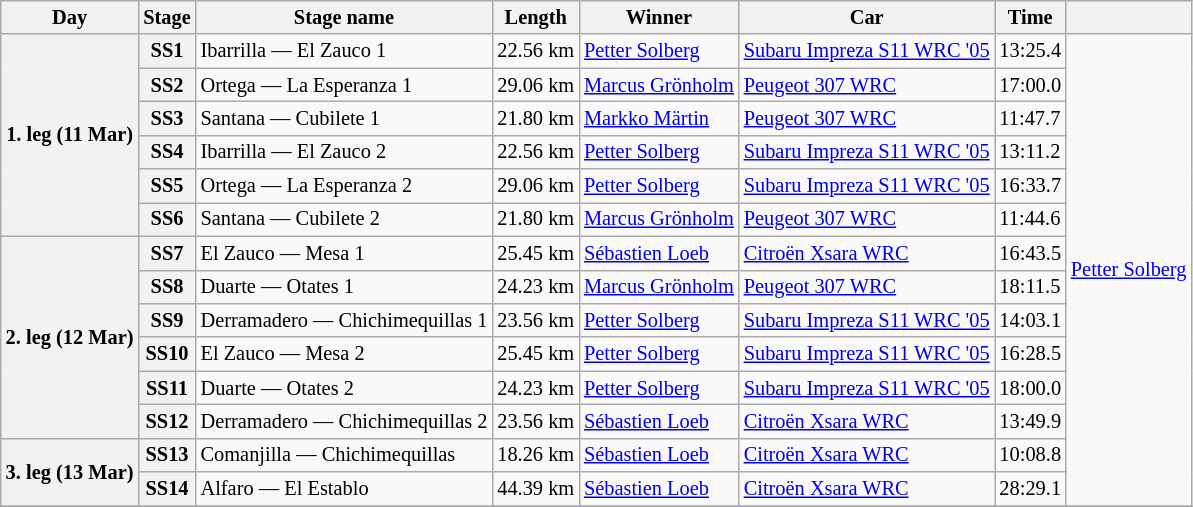<table class="wikitable" style="font-size: 85%;">
<tr>
<th>Day</th>
<th>Stage</th>
<th>Stage name</th>
<th>Length</th>
<th>Winner</th>
<th>Car</th>
<th>Time</th>
<th></th>
</tr>
<tr>
<th rowspan="6">1. leg (11 Mar)</th>
<th>SS1</th>
<td>Ibarrilla — El Zauco 1</td>
<td align="center">22.56 km</td>
<td> <a href='#'>Petter Solberg</a></td>
<td><a href='#'>Subaru Impreza S11 WRC '05</a></td>
<td>13:25.4</td>
<td rowspan="14"> <a href='#'>Petter Solberg</a></td>
</tr>
<tr>
<th>SS2</th>
<td>Ortega — La Esperanza 1</td>
<td align="center">29.06 km</td>
<td> <a href='#'>Marcus Grönholm</a></td>
<td><a href='#'>Peugeot 307 WRC</a></td>
<td>17:00.0</td>
</tr>
<tr>
<th>SS3</th>
<td>Santana — Cubilete 1</td>
<td align="center">21.80 km</td>
<td> <a href='#'>Markko Märtin</a></td>
<td><a href='#'>Peugeot 307 WRC</a></td>
<td>11:47.7</td>
</tr>
<tr>
<th>SS4</th>
<td>Ibarrilla — El Zauco 2</td>
<td align="center">22.56 km</td>
<td> <a href='#'>Petter Solberg</a></td>
<td><a href='#'>Subaru Impreza S11 WRC '05</a></td>
<td>13:11.2</td>
</tr>
<tr>
<th>SS5</th>
<td>Ortega — La Esperanza 2</td>
<td align="center">29.06 km</td>
<td> <a href='#'>Petter Solberg</a></td>
<td><a href='#'>Subaru Impreza S11 WRC '05</a></td>
<td>16:33.7</td>
</tr>
<tr>
<th>SS6</th>
<td>Santana — Cubilete 2</td>
<td align="center">21.80 km</td>
<td> <a href='#'>Marcus Grönholm</a></td>
<td><a href='#'>Peugeot 307 WRC</a></td>
<td>11:44.6</td>
</tr>
<tr>
<th rowspan="6">2. leg (12 Mar)</th>
<th>SS7</th>
<td>El Zauco — Mesa 1</td>
<td align="center">25.45 km</td>
<td> <a href='#'>Sébastien Loeb</a></td>
<td><a href='#'>Citroën Xsara WRC</a></td>
<td>16:43.5</td>
</tr>
<tr>
<th>SS8</th>
<td>Duarte — Otates 1</td>
<td align="center">24.23 km</td>
<td> <a href='#'>Marcus Grönholm</a></td>
<td><a href='#'>Peugeot 307 WRC</a></td>
<td>18:11.5</td>
</tr>
<tr>
<th>SS9</th>
<td>Derramadero — Chichimequillas 1</td>
<td align="center">23.56 km</td>
<td> <a href='#'>Petter Solberg</a></td>
<td><a href='#'>Subaru Impreza S11 WRC '05</a></td>
<td>14:03.1</td>
</tr>
<tr>
<th>SS10</th>
<td>El Zauco — Mesa 2</td>
<td align="center">25.45 km</td>
<td> <a href='#'>Petter Solberg</a></td>
<td><a href='#'>Subaru Impreza S11 WRC '05</a></td>
<td>16:28.5</td>
</tr>
<tr>
<th>SS11</th>
<td>Duarte — Otates 2</td>
<td align="center">24.23 km</td>
<td> <a href='#'>Petter Solberg</a></td>
<td><a href='#'>Subaru Impreza S11 WRC '05</a></td>
<td>18:00.0</td>
</tr>
<tr>
<th>SS12</th>
<td>Derramadero — Chichimequillas 2</td>
<td align="center">23.56 km</td>
<td> <a href='#'>Sébastien Loeb</a></td>
<td><a href='#'>Citroën Xsara WRC</a></td>
<td>13:49.9</td>
</tr>
<tr>
<th rowspan="2">3. leg (13 Mar)</th>
<th>SS13</th>
<td>Comanjilla — Chichimequillas</td>
<td align="center">18.26 km</td>
<td> <a href='#'>Sébastien Loeb</a></td>
<td><a href='#'>Citroën Xsara WRC</a></td>
<td>10:08.8</td>
</tr>
<tr>
<th>SS14</th>
<td>Alfaro — El Establo</td>
<td align="center">44.39 km</td>
<td> <a href='#'>Sébastien Loeb</a></td>
<td><a href='#'>Citroën Xsara WRC</a></td>
<td>28:29.1</td>
</tr>
<tr>
</tr>
</table>
